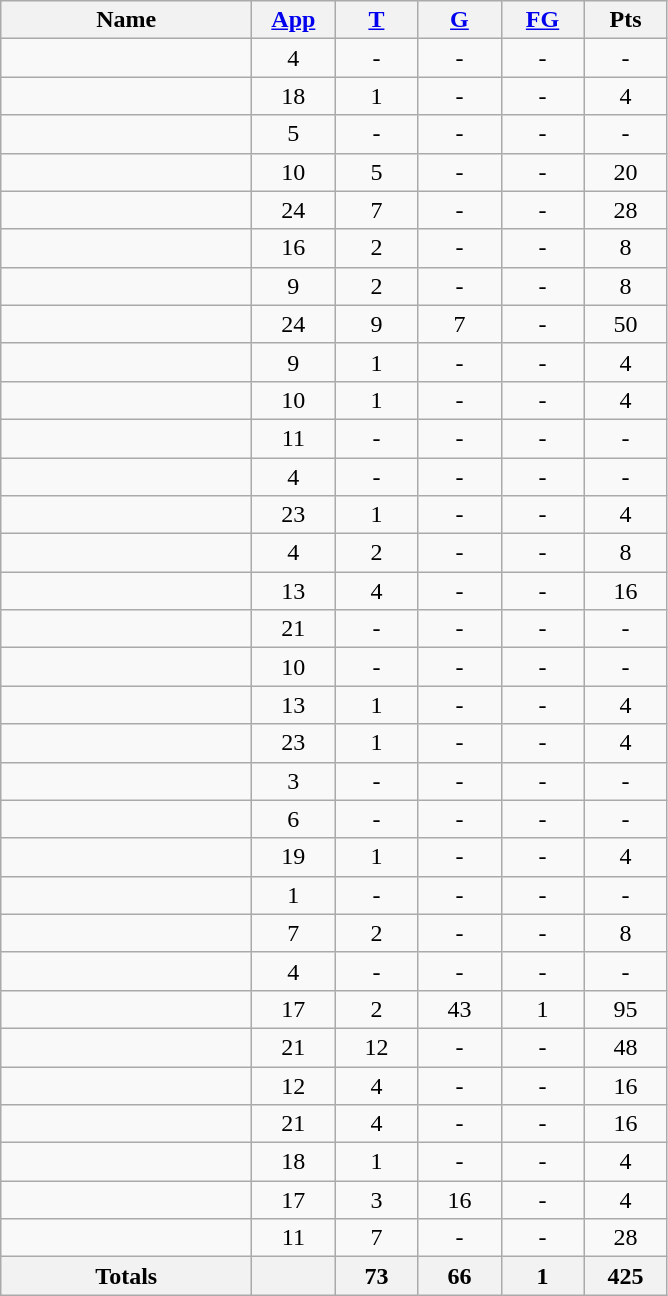<table class="wikitable sortable" style="text-align: center;">
<tr>
<th style="width:10em">Name</th>
<th style="width:3em"><a href='#'>App</a></th>
<th style="width:3em"><a href='#'>T</a></th>
<th style="width:3em"><a href='#'>G</a></th>
<th style="width:3em"><a href='#'>FG</a></th>
<th style="width:3em">Pts</th>
</tr>
<tr>
<td style="text-align:left;"></td>
<td>4</td>
<td>-</td>
<td>-</td>
<td>-</td>
<td>-</td>
</tr>
<tr>
<td style="text-align:left;"></td>
<td>18</td>
<td>1</td>
<td>-</td>
<td>-</td>
<td>4</td>
</tr>
<tr>
<td style="text-align:left;"></td>
<td>5</td>
<td>-</td>
<td>-</td>
<td>-</td>
<td>-</td>
</tr>
<tr>
<td style="text-align:left;"></td>
<td>10</td>
<td>5</td>
<td>-</td>
<td>-</td>
<td>20</td>
</tr>
<tr>
<td style="text-align:left;"></td>
<td>24</td>
<td>7</td>
<td>-</td>
<td>-</td>
<td>28</td>
</tr>
<tr>
<td style="text-align:left;"></td>
<td>16</td>
<td>2</td>
<td>-</td>
<td>-</td>
<td>8</td>
</tr>
<tr>
<td style="text-align:left;"></td>
<td>9</td>
<td>2</td>
<td>-</td>
<td>-</td>
<td>8</td>
</tr>
<tr>
<td style="text-align:left;"></td>
<td>24</td>
<td>9</td>
<td>7</td>
<td>-</td>
<td>50</td>
</tr>
<tr>
<td style="text-align:left;"></td>
<td>9</td>
<td>1</td>
<td>-</td>
<td>-</td>
<td>4</td>
</tr>
<tr>
<td style="text-align:left;"></td>
<td>10</td>
<td>1</td>
<td>-</td>
<td>-</td>
<td>4</td>
</tr>
<tr>
<td style="text-align:left;"></td>
<td>11</td>
<td>-</td>
<td>-</td>
<td>-</td>
<td>-</td>
</tr>
<tr>
<td style="text-align:left;"></td>
<td>4</td>
<td>-</td>
<td>-</td>
<td>-</td>
<td>-</td>
</tr>
<tr>
<td style="text-align:left;"></td>
<td>23</td>
<td>1</td>
<td>-</td>
<td>-</td>
<td>4</td>
</tr>
<tr>
<td style="text-align:left;"></td>
<td>4</td>
<td>2</td>
<td>-</td>
<td>-</td>
<td>8</td>
</tr>
<tr>
<td style="text-align:left;"></td>
<td>13</td>
<td>4</td>
<td>-</td>
<td>-</td>
<td>16</td>
</tr>
<tr>
<td style="text-align:left;"></td>
<td>21</td>
<td>-</td>
<td>-</td>
<td>-</td>
<td>-</td>
</tr>
<tr>
<td style="text-align:left;"></td>
<td>10</td>
<td>-</td>
<td>-</td>
<td>-</td>
<td>-</td>
</tr>
<tr>
<td style="text-align:left;"></td>
<td>13</td>
<td>1</td>
<td>-</td>
<td>-</td>
<td>4</td>
</tr>
<tr>
<td style="text-align:left;"></td>
<td>23</td>
<td>1</td>
<td>-</td>
<td>-</td>
<td>4</td>
</tr>
<tr>
<td style="text-align:left;"></td>
<td>3</td>
<td>-</td>
<td>-</td>
<td>-</td>
<td>-</td>
</tr>
<tr>
<td style="text-align:left;"></td>
<td>6</td>
<td>-</td>
<td>-</td>
<td>-</td>
<td>-</td>
</tr>
<tr>
<td style="text-align:left;"></td>
<td>19</td>
<td>1</td>
<td>-</td>
<td>-</td>
<td>4</td>
</tr>
<tr>
<td style="text-align:left;"></td>
<td>1</td>
<td>-</td>
<td>-</td>
<td>-</td>
<td>-</td>
</tr>
<tr>
<td style="text-align:left;"></td>
<td>7</td>
<td>2</td>
<td>-</td>
<td>-</td>
<td>8</td>
</tr>
<tr>
<td style="text-align:left;"></td>
<td>4</td>
<td>-</td>
<td>-</td>
<td>-</td>
<td>-</td>
</tr>
<tr>
<td style="text-align:left;"></td>
<td>17</td>
<td>2</td>
<td>43</td>
<td>1</td>
<td>95</td>
</tr>
<tr>
<td style="text-align:left;"></td>
<td>21</td>
<td>12</td>
<td>-</td>
<td>-</td>
<td>48</td>
</tr>
<tr>
<td style="text-align:left;"></td>
<td>12</td>
<td>4</td>
<td>-</td>
<td>-</td>
<td>16</td>
</tr>
<tr>
<td style="text-align:left;"></td>
<td>21</td>
<td>4</td>
<td>-</td>
<td>-</td>
<td>16</td>
</tr>
<tr>
<td style="text-align:left;"></td>
<td>18</td>
<td>1</td>
<td>-</td>
<td>-</td>
<td>4</td>
</tr>
<tr>
<td style="text-align:left;"></td>
<td>17</td>
<td>3</td>
<td>16</td>
<td>-</td>
<td>4</td>
</tr>
<tr>
<td style="text-align:left;"></td>
<td>11</td>
<td>7</td>
<td>-</td>
<td>-</td>
<td>28</td>
</tr>
<tr class="sortbottom">
<th>Totals</th>
<th></th>
<th>73</th>
<th>66</th>
<th>1</th>
<th>425</th>
</tr>
</table>
